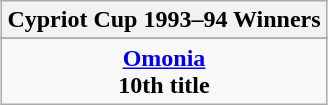<table class="wikitable" style="text-align:center;margin: 0 auto;">
<tr>
<th>Cypriot Cup 1993–94 Winners</th>
</tr>
<tr>
</tr>
<tr>
<td><strong><a href='#'>Omonia</a></strong><br><strong>10th title</strong></td>
</tr>
</table>
